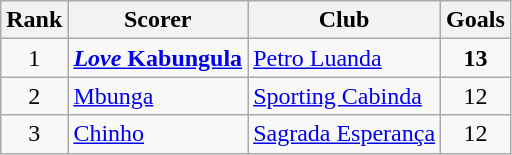<table class="wikitable" style="text-align:center">
<tr>
<th>Rank</th>
<th>Scorer</th>
<th>Club</th>
<th>Goals</th>
</tr>
<tr>
<td>1</td>
<td align="left"> <strong><a href='#'><em>Love</em> Kabungula</a></strong></td>
<td align="left"><a href='#'>Petro Luanda</a></td>
<td><strong>13</strong></td>
</tr>
<tr>
<td>2</td>
<td align="left"> <a href='#'>Mbunga</a></td>
<td align="left"><a href='#'>Sporting Cabinda</a></td>
<td>12</td>
</tr>
<tr>
<td>3</td>
<td align="left"> <a href='#'>Chinho</a></td>
<td align="left"><a href='#'>Sagrada Esperança</a></td>
<td>12</td>
</tr>
</table>
